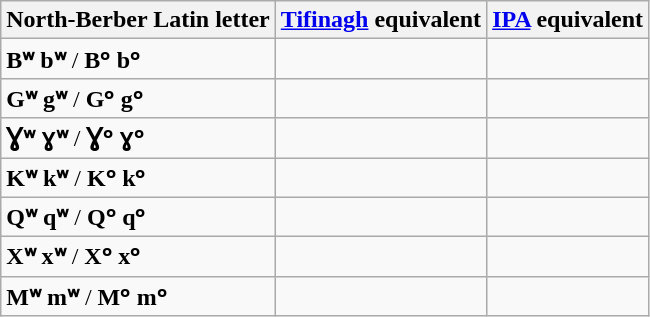<table class="wikitable">
<tr>
<th><strong>North-Berber Latin letter</strong></th>
<th><a href='#'>Tifinagh</a> equivalent</th>
<th><a href='#'>IPA</a> equivalent</th>
</tr>
<tr>
<td><strong>Bʷ bʷ</strong> / <strong>Bᵒ bᵒ</strong></td>
<td style="font-size:140%"></td>
<td></td>
</tr>
<tr>
<td><strong>Gʷ gʷ</strong> / <strong>Gᵒ gᵒ</strong></td>
<td style="font-size:140%"></td>
<td></td>
</tr>
<tr>
<td><strong>Ɣʷ ɣʷ</strong> / <strong>Ɣᵒ ɣᵒ</strong></td>
<td style="font-size:140%"></td>
<td></td>
</tr>
<tr>
<td><strong>Kʷ kʷ</strong> / <strong>Kᵒ kᵒ</strong></td>
<td style="font-size:140%"></td>
<td></td>
</tr>
<tr>
<td><strong>Qʷ qʷ</strong> / <strong>Qᵒ qᵒ</strong></td>
<td style="font-size:140%"></td>
<td></td>
</tr>
<tr>
<td><strong>Xʷ xʷ</strong> / <strong>Xᵒ xᵒ</strong></td>
<td style="font-size:140%"></td>
<td></td>
</tr>
<tr>
<td><strong>Mʷ mʷ</strong> / <strong>Mᵒ mᵒ</strong></td>
<td style="font-size:140%"></td>
<td></td>
</tr>
</table>
